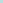<table style="wikitable">
<tr>
<td style="background: #bbdddd; font-weight: bold"></td>
</tr>
</table>
